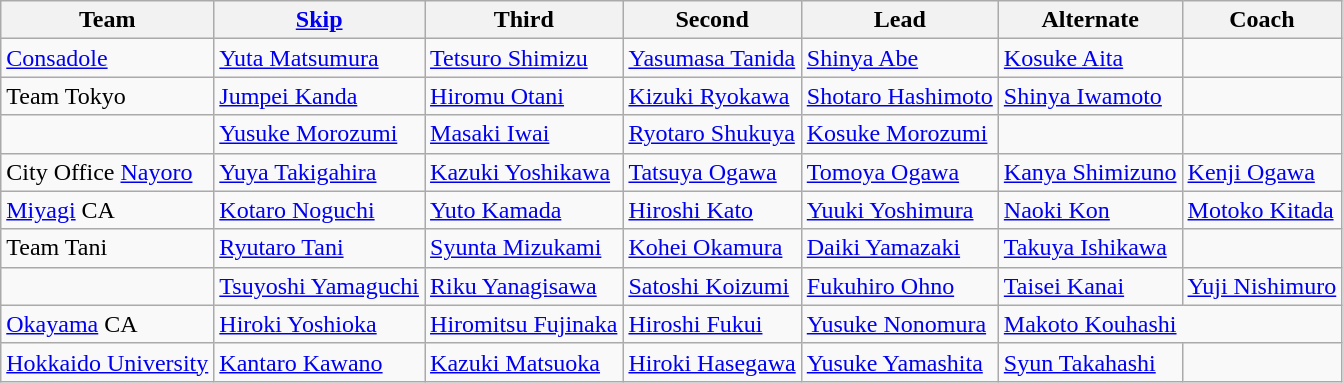<table class="wikitable">
<tr>
<th>Team</th>
<th><a href='#'>Skip</a></th>
<th>Third</th>
<th>Second</th>
<th>Lead</th>
<th>Alternate</th>
<th>Coach</th>
</tr>
<tr>
<td> <a href='#'>Consadole</a></td>
<td><a href='#'>Yuta Matsumura</a></td>
<td><a href='#'>Tetsuro Shimizu</a></td>
<td><a href='#'>Yasumasa Tanida</a></td>
<td><a href='#'>Shinya Abe</a></td>
<td><a href='#'>Kosuke Aita</a></td>
<td></td>
</tr>
<tr>
<td> Team Tokyo</td>
<td><a href='#'>Jumpei Kanda</a></td>
<td><a href='#'>Hiromu Otani</a></td>
<td><a href='#'>Kizuki Ryokawa</a></td>
<td><a href='#'>Shotaro Hashimoto</a></td>
<td><a href='#'>Shinya Iwamoto</a></td>
<td></td>
</tr>
<tr>
<td> </td>
<td><a href='#'>Yusuke Morozumi</a></td>
<td><a href='#'>Masaki Iwai</a></td>
<td><a href='#'>Ryotaro Shukuya</a></td>
<td><a href='#'>Kosuke Morozumi</a></td>
<td></td>
<td></td>
</tr>
<tr>
<td> City Office <a href='#'>Nayoro</a></td>
<td><a href='#'>Yuya Takigahira</a></td>
<td><a href='#'>Kazuki Yoshikawa</a></td>
<td><a href='#'>Tatsuya Ogawa</a></td>
<td><a href='#'>Tomoya Ogawa</a></td>
<td><a href='#'>Kanya Shimizuno</a></td>
<td><a href='#'>Kenji Ogawa</a></td>
</tr>
<tr>
<td> <a href='#'>Miyagi</a> CA</td>
<td><a href='#'>Kotaro Noguchi</a></td>
<td><a href='#'>Yuto Kamada</a></td>
<td><a href='#'>Hiroshi Kato</a></td>
<td><a href='#'>Yuuki Yoshimura</a></td>
<td><a href='#'>Naoki Kon</a></td>
<td><a href='#'>Motoko Kitada</a></td>
</tr>
<tr>
<td> Team Tani</td>
<td><a href='#'>Ryutaro Tani</a></td>
<td><a href='#'>Syunta Mizukami</a></td>
<td><a href='#'>Kohei Okamura</a></td>
<td><a href='#'>Daiki Yamazaki</a></td>
<td><a href='#'>Takuya Ishikawa</a></td>
<td></td>
</tr>
<tr>
<td> </td>
<td><a href='#'>Tsuyoshi Yamaguchi</a></td>
<td><a href='#'>Riku Yanagisawa</a></td>
<td><a href='#'>Satoshi Koizumi</a></td>
<td><a href='#'>Fukuhiro Ohno</a></td>
<td><a href='#'>Taisei Kanai</a></td>
<td><a href='#'>Yuji Nishimuro</a></td>
</tr>
<tr>
<td> <a href='#'>Okayama</a> CA</td>
<td><a href='#'>Hiroki Yoshioka</a></td>
<td><a href='#'>Hiromitsu Fujinaka</a></td>
<td><a href='#'>Hiroshi Fukui</a></td>
<td><a href='#'>Yusuke Nonomura</a></td>
<td colspan="2"><a href='#'>Makoto Kouhashi</a></td>
</tr>
<tr>
<td> <a href='#'>Hokkaido University</a></td>
<td><a href='#'>Kantaro Kawano</a></td>
<td><a href='#'>Kazuki Matsuoka</a></td>
<td><a href='#'>Hiroki Hasegawa</a></td>
<td><a href='#'>Yusuke Yamashita</a></td>
<td><a href='#'>Syun Takahashi</a></td>
<td></td>
</tr>
</table>
